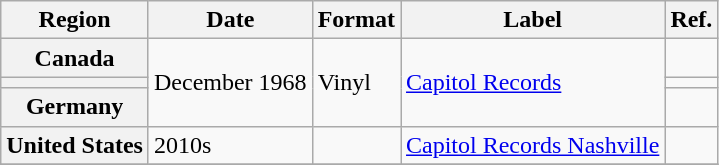<table class="wikitable plainrowheaders">
<tr>
<th scope="col">Region</th>
<th scope="col">Date</th>
<th scope="col">Format</th>
<th scope="col">Label</th>
<th scope="col">Ref.</th>
</tr>
<tr>
<th scope="row">Canada</th>
<td rowspan="3">December 1968</td>
<td rowspan="3">Vinyl</td>
<td rowspan="3"><a href='#'>Capitol Records</a></td>
<td></td>
</tr>
<tr>
<th scope="row"></th>
<td></td>
</tr>
<tr>
<th scope="row">Germany</th>
<td></td>
</tr>
<tr>
<th scope="row">United States</th>
<td>2010s</td>
<td></td>
<td><a href='#'>Capitol Records Nashville</a></td>
<td></td>
</tr>
<tr>
</tr>
</table>
